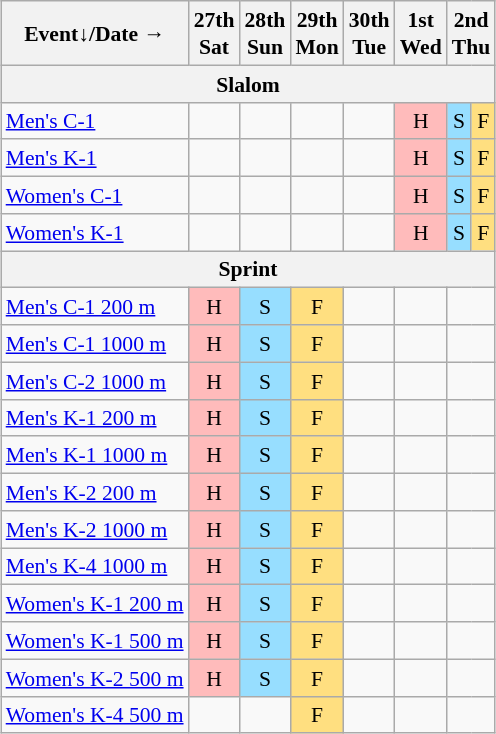<table class="wikitable" style="margin:0.5em auto; font-size:90%; line-height:1.25em; text-align:center;">
<tr>
<th>Event↓/Date →</th>
<th>27th<br>Sat</th>
<th>28th<br>Sun</th>
<th>29th<br>Mon</th>
<th>30th<br>Tue</th>
<th>1st<br>Wed</th>
<th colspan=2>2nd<br>Thu</th>
</tr>
<tr>
<th colspan=8>Slalom</th>
</tr>
<tr>
<td align="left"><a href='#'>Men's C-1</a></td>
<td></td>
<td></td>
<td></td>
<td></td>
<td bgcolor="#FFBBBB">H</td>
<td bgcolor="#97DEFF">S</td>
<td bgcolor="#FFDF80">F</td>
</tr>
<tr>
<td align="left"><a href='#'>Men's K-1</a></td>
<td></td>
<td></td>
<td></td>
<td></td>
<td bgcolor="#FFBBBB">H</td>
<td bgcolor="#97DEFF">S</td>
<td bgcolor="#FFDF80">F</td>
</tr>
<tr>
<td align="left"><a href='#'>Women's C-1</a></td>
<td></td>
<td></td>
<td></td>
<td></td>
<td bgcolor="#FFBBBB">H</td>
<td bgcolor="#97DEFF">S</td>
<td bgcolor="#FFDF80">F</td>
</tr>
<tr>
<td align="left"><a href='#'>Women's K-1</a></td>
<td></td>
<td></td>
<td></td>
<td></td>
<td bgcolor="#FFBBBB">H</td>
<td bgcolor="#97DEFF">S</td>
<td bgcolor="#FFDF80">F</td>
</tr>
<tr>
<th colspan=8>Sprint</th>
</tr>
<tr>
<td align="left"><a href='#'>Men's C-1 200 m</a></td>
<td bgcolor="#FFBBBB">H</td>
<td bgcolor="#97DEFF">S</td>
<td bgcolor="#FFDF80">F</td>
<td></td>
<td></td>
<td colspan=2></td>
</tr>
<tr>
<td align="left"><a href='#'>Men's C-1 1000 m</a></td>
<td bgcolor="#FFBBBB">H</td>
<td bgcolor="#97DEFF">S</td>
<td bgcolor="#FFDF80">F</td>
<td></td>
<td></td>
<td colspan=2></td>
</tr>
<tr>
<td align="left"><a href='#'>Men's C-2 1000 m</a></td>
<td bgcolor="#FFBBBB">H</td>
<td bgcolor="#97DEFF">S</td>
<td bgcolor="#FFDF80">F</td>
<td></td>
<td></td>
<td colspan=2></td>
</tr>
<tr>
<td align="left"><a href='#'>Men's K-1 200 m</a></td>
<td bgcolor="#FFBBBB">H</td>
<td bgcolor="#97DEFF">S</td>
<td bgcolor="#FFDF80">F</td>
<td></td>
<td></td>
<td colspan=2></td>
</tr>
<tr>
<td align="left"><a href='#'>Men's K-1 1000 m</a></td>
<td bgcolor="#FFBBBB">H</td>
<td bgcolor="#97DEFF">S</td>
<td bgcolor="#FFDF80">F</td>
<td></td>
<td></td>
<td colspan=2></td>
</tr>
<tr>
<td align="left"><a href='#'>Men's K-2 200 m</a></td>
<td bgcolor="#FFBBBB">H</td>
<td bgcolor="#97DEFF">S</td>
<td bgcolor="#FFDF80">F</td>
<td></td>
<td></td>
<td colspan=2></td>
</tr>
<tr>
<td align="left"><a href='#'>Men's K-2 1000 m</a></td>
<td bgcolor="#FFBBBB">H</td>
<td bgcolor="#97DEFF">S</td>
<td bgcolor="#FFDF80">F</td>
<td></td>
<td></td>
<td colspan=2></td>
</tr>
<tr>
<td align="left"><a href='#'>Men's K-4 1000 m</a></td>
<td bgcolor="#FFBBBB">H</td>
<td bgcolor="#97DEFF">S</td>
<td bgcolor="#FFDF80">F</td>
<td></td>
<td></td>
<td colspan=2></td>
</tr>
<tr>
<td align="left"><a href='#'>Women's K-1 200 m</a></td>
<td bgcolor="#FFBBBB">H</td>
<td bgcolor="#97DEFF">S</td>
<td bgcolor="#FFDF80">F</td>
<td></td>
<td></td>
<td colspan=2></td>
</tr>
<tr>
<td align="left"><a href='#'>Women's K-1 500 m</a></td>
<td bgcolor="#FFBBBB">H</td>
<td bgcolor="#97DEFF">S</td>
<td bgcolor="#FFDF80">F</td>
<td></td>
<td></td>
<td colspan=2></td>
</tr>
<tr>
<td align="left"><a href='#'>Women's K-2 500 m</a></td>
<td bgcolor="#FFBBBB">H</td>
<td bgcolor="#97DEFF">S</td>
<td bgcolor="#FFDF80">F</td>
<td></td>
<td></td>
<td colspan=2></td>
</tr>
<tr>
<td align="left"><a href='#'>Women's K-4 500 m</a></td>
<td></td>
<td></td>
<td bgcolor="#FFDF80">F</td>
<td></td>
<td></td>
<td colspan=2></td>
</tr>
</table>
